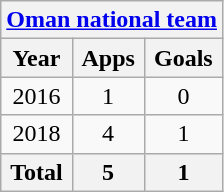<table class="wikitable" style="text-align:center">
<tr>
<th colspan=3><a href='#'>Oman national team</a></th>
</tr>
<tr>
<th>Year</th>
<th>Apps</th>
<th>Goals</th>
</tr>
<tr>
<td>2016</td>
<td>1</td>
<td>0</td>
</tr>
<tr>
<td>2018</td>
<td>4</td>
<td>1</td>
</tr>
<tr>
<th>Total</th>
<th>5</th>
<th>1</th>
</tr>
</table>
